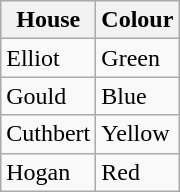<table class="wikitable">
<tr>
<th>House</th>
<th>Colour</th>
</tr>
<tr>
<td>Elliot</td>
<td>Green</td>
</tr>
<tr>
<td>Gould</td>
<td>Blue</td>
</tr>
<tr>
<td>Cuthbert</td>
<td>Yellow</td>
</tr>
<tr>
<td>Hogan</td>
<td>Red</td>
</tr>
</table>
